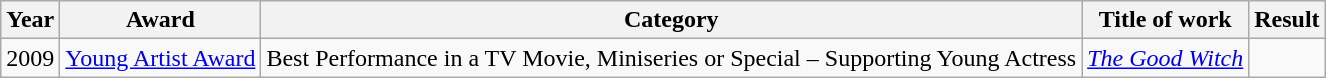<table class="wikitable sortable">
<tr>
<th>Year</th>
<th>Award</th>
<th>Category</th>
<th>Title of work</th>
<th>Result</th>
</tr>
<tr>
<td>2009</td>
<td><a href='#'>Young Artist Award</a></td>
<td>Best Performance in a TV Movie, Miniseries or Special – Supporting Young Actress</td>
<td><em><a href='#'>The Good Witch</a></em></td>
<td></td>
</tr>
</table>
